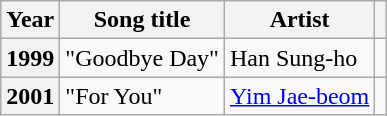<table class="wikitable plainrowheaders sortable">
<tr>
<th scope="col">Year</th>
<th scope="col">Song title</th>
<th scope="col">Artist</th>
<th scope="col" class="unsortable"></th>
</tr>
<tr>
<th scope="row">1999</th>
<td>"Goodbye Day"</td>
<td>Han Sung-ho</td>
<td style="text-align:center"></td>
</tr>
<tr>
<th scope="row">2001</th>
<td>"For You"</td>
<td><a href='#'>Yim Jae-beom</a></td>
<td style="text-align:center"></td>
</tr>
</table>
